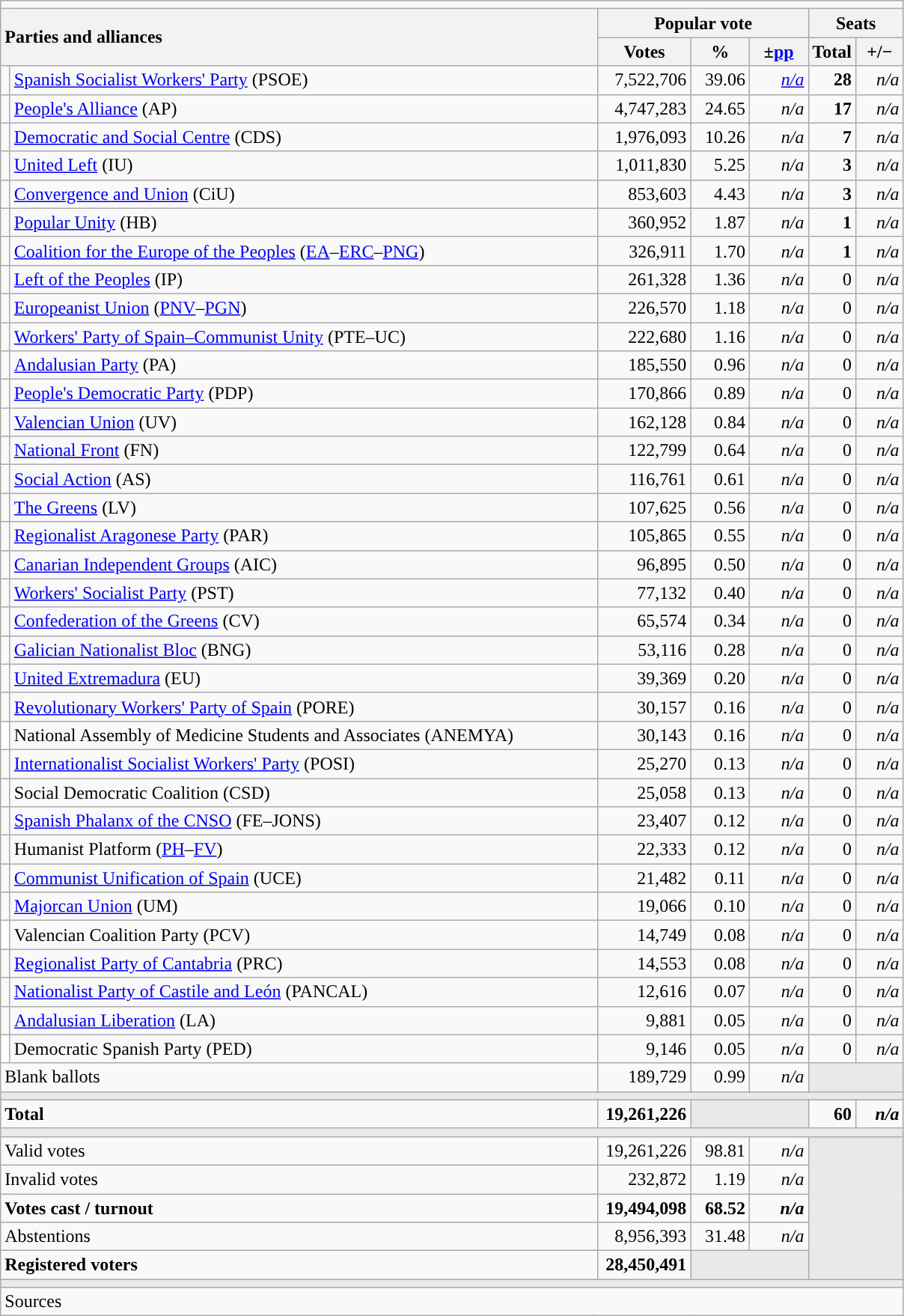<table class="wikitable" style="text-align:right">
<tr>
<td colspan="7"></td>
</tr>
<tr>
<th style="text-align:left;" rowspan="2" colspan="2" width="525">Parties and alliances</th>
<th colspan="3">Popular vote</th>
<th colspan="2">Seats</th>
</tr>
<tr>
<th width="75">Votes</th>
<th width="45">%</th>
<th width="45">±<a href='#'>pp</a></th>
<th width="35">Total</th>
<th width="35">+/−</th>
</tr>
<tr>
<td width="1" style="color:inherit;background:"></td>
<td align="left"><a href='#'>Spanish Socialist Workers' Party</a> (PSOE)</td>
<td>7,522,706</td>
<td>39.06</td>
<td><em><a href='#'>n/a</a></em></td>
<td><strong>28</strong></td>
<td><em>n/a</em></td>
</tr>
<tr>
<td style="color:inherit;background:"></td>
<td align="left"><a href='#'>People's Alliance</a> (AP)</td>
<td>4,747,283</td>
<td>24.65</td>
<td><em>n/a</em></td>
<td><strong>17</strong></td>
<td><em>n/a</em></td>
</tr>
<tr>
<td style="color:inherit;background:"></td>
<td align="left"><a href='#'>Democratic and Social Centre</a> (CDS)</td>
<td>1,976,093</td>
<td>10.26</td>
<td><em>n/a</em></td>
<td><strong>7</strong></td>
<td><em>n/a</em></td>
</tr>
<tr>
<td style="color:inherit;background:"></td>
<td align="left"><a href='#'>United Left</a> (IU)</td>
<td>1,011,830</td>
<td>5.25</td>
<td><em>n/a</em></td>
<td><strong>3</strong></td>
<td><em>n/a</em></td>
</tr>
<tr>
<td style="color:inherit;background:"></td>
<td align="left"><a href='#'>Convergence and Union</a> (CiU)</td>
<td>853,603</td>
<td>4.43</td>
<td><em>n/a</em></td>
<td><strong>3</strong></td>
<td><em>n/a</em></td>
</tr>
<tr>
<td style="color:inherit;background:"></td>
<td align="left"><a href='#'>Popular Unity</a> (HB)</td>
<td>360,952</td>
<td>1.87</td>
<td><em>n/a</em></td>
<td><strong>1</strong></td>
<td><em>n/a</em></td>
</tr>
<tr>
<td style="color:inherit;background:"></td>
<td align="left"><a href='#'>Coalition for the Europe of the Peoples</a> (<a href='#'>EA</a>–<a href='#'>ERC</a>–<a href='#'>PNG</a>)</td>
<td>326,911</td>
<td>1.70</td>
<td><em>n/a</em></td>
<td><strong>1</strong></td>
<td><em>n/a</em></td>
</tr>
<tr>
<td style="color:inherit;background:"></td>
<td align="left"><a href='#'>Left of the Peoples</a> (IP)</td>
<td>261,328</td>
<td>1.36</td>
<td><em>n/a</em></td>
<td>0</td>
<td><em>n/a</em></td>
</tr>
<tr>
<td style="color:inherit;background:"></td>
<td align="left"><a href='#'>Europeanist Union</a> (<a href='#'>PNV</a>–<a href='#'>PGN</a>)</td>
<td>226,570</td>
<td>1.18</td>
<td><em>n/a</em></td>
<td>0</td>
<td><em>n/a</em></td>
</tr>
<tr>
<td style="color:inherit;background:"></td>
<td align="left"><a href='#'>Workers' Party of Spain–Communist Unity</a> (PTE–UC)</td>
<td>222,680</td>
<td>1.16</td>
<td><em>n/a</em></td>
<td>0</td>
<td><em>n/a</em></td>
</tr>
<tr>
<td style="color:inherit;background:"></td>
<td align="left"><a href='#'>Andalusian Party</a> (PA)</td>
<td>185,550</td>
<td>0.96</td>
<td><em>n/a</em></td>
<td>0</td>
<td><em>n/a</em></td>
</tr>
<tr>
<td style="color:inherit;background:"></td>
<td align="left"><a href='#'>People's Democratic Party</a> (PDP)</td>
<td>170,866</td>
<td>0.89</td>
<td><em>n/a</em></td>
<td>0</td>
<td><em>n/a</em></td>
</tr>
<tr>
<td style="color:inherit;background:"></td>
<td align="left"><a href='#'>Valencian Union</a> (UV)</td>
<td>162,128</td>
<td>0.84</td>
<td><em>n/a</em></td>
<td>0</td>
<td><em>n/a</em></td>
</tr>
<tr>
<td style="color:inherit;background:"></td>
<td align="left"><a href='#'>National Front</a> (FN)</td>
<td>122,799</td>
<td>0.64</td>
<td><em>n/a</em></td>
<td>0</td>
<td><em>n/a</em></td>
</tr>
<tr>
<td style="color:inherit;background:"></td>
<td align="left"><a href='#'>Social Action</a> (AS)</td>
<td>116,761</td>
<td>0.61</td>
<td><em>n/a</em></td>
<td>0</td>
<td><em>n/a</em></td>
</tr>
<tr>
<td style="color:inherit;background:"></td>
<td align="left"><a href='#'>The Greens</a> (LV)</td>
<td>107,625</td>
<td>0.56</td>
<td><em>n/a</em></td>
<td>0</td>
<td><em>n/a</em></td>
</tr>
<tr>
<td style="color:inherit;background:"></td>
<td align="left"><a href='#'>Regionalist Aragonese Party</a> (PAR)</td>
<td>105,865</td>
<td>0.55</td>
<td><em>n/a</em></td>
<td>0</td>
<td><em>n/a</em></td>
</tr>
<tr>
<td style="color:inherit;background:"></td>
<td align="left"><a href='#'>Canarian Independent Groups</a> (AIC)</td>
<td>96,895</td>
<td>0.50</td>
<td><em>n/a</em></td>
<td>0</td>
<td><em>n/a</em></td>
</tr>
<tr>
<td style="color:inherit;background:"></td>
<td align="left"><a href='#'>Workers' Socialist Party</a> (PST)</td>
<td>77,132</td>
<td>0.40</td>
<td><em>n/a</em></td>
<td>0</td>
<td><em>n/a</em></td>
</tr>
<tr>
<td style="color:inherit;background:"></td>
<td align="left"><a href='#'>Confederation of the Greens</a> (CV)</td>
<td>65,574</td>
<td>0.34</td>
<td><em>n/a</em></td>
<td>0</td>
<td><em>n/a</em></td>
</tr>
<tr>
<td style="color:inherit;background:"></td>
<td align="left"><a href='#'>Galician Nationalist Bloc</a> (BNG)</td>
<td>53,116</td>
<td>0.28</td>
<td><em>n/a</em></td>
<td>0</td>
<td><em>n/a</em></td>
</tr>
<tr>
<td style="color:inherit;background:"></td>
<td align="left"><a href='#'>United Extremadura</a> (EU)</td>
<td>39,369</td>
<td>0.20</td>
<td><em>n/a</em></td>
<td>0</td>
<td><em>n/a</em></td>
</tr>
<tr>
<td style="color:inherit;background:"></td>
<td align="left"><a href='#'>Revolutionary Workers' Party of Spain</a> (PORE)</td>
<td>30,157</td>
<td>0.16</td>
<td><em>n/a</em></td>
<td>0</td>
<td><em>n/a</em></td>
</tr>
<tr>
<td bgcolor="white"></td>
<td align="left">National Assembly of Medicine Students and Associates (ANEMYA)</td>
<td>30,143</td>
<td>0.16</td>
<td><em>n/a</em></td>
<td>0</td>
<td><em>n/a</em></td>
</tr>
<tr>
<td style="color:inherit;background:"></td>
<td align="left"><a href='#'>Internationalist Socialist Workers' Party</a> (POSI)</td>
<td>25,270</td>
<td>0.13</td>
<td><em>n/a</em></td>
<td>0</td>
<td><em>n/a</em></td>
</tr>
<tr>
<td style="color:inherit;background:"></td>
<td align="left">Social Democratic Coalition (CSD)</td>
<td>25,058</td>
<td>0.13</td>
<td><em>n/a</em></td>
<td>0</td>
<td><em>n/a</em></td>
</tr>
<tr>
<td style="color:inherit;background:"></td>
<td align="left"><a href='#'>Spanish Phalanx of the CNSO</a> (FE–JONS)</td>
<td>23,407</td>
<td>0.12</td>
<td><em>n/a</em></td>
<td>0</td>
<td><em>n/a</em></td>
</tr>
<tr>
<td style="color:inherit;background:"></td>
<td align="left">Humanist Platform (<a href='#'>PH</a>–<a href='#'>FV</a>)</td>
<td>22,333</td>
<td>0.12</td>
<td><em>n/a</em></td>
<td>0</td>
<td><em>n/a</em></td>
</tr>
<tr>
<td style="color:inherit;background:"></td>
<td align="left"><a href='#'>Communist Unification of Spain</a> (UCE)</td>
<td>21,482</td>
<td>0.11</td>
<td><em>n/a</em></td>
<td>0</td>
<td><em>n/a</em></td>
</tr>
<tr>
<td style="color:inherit;background:"></td>
<td align="left"><a href='#'>Majorcan Union</a> (UM)</td>
<td>19,066</td>
<td>0.10</td>
<td><em>n/a</em></td>
<td>0</td>
<td><em>n/a</em></td>
</tr>
<tr>
<td bgcolor="white"></td>
<td align="left">Valencian Coalition Party (PCV)</td>
<td>14,749</td>
<td>0.08</td>
<td><em>n/a</em></td>
<td>0</td>
<td><em>n/a</em></td>
</tr>
<tr>
<td style="color:inherit;background:"></td>
<td align="left"><a href='#'>Regionalist Party of Cantabria</a> (PRC)</td>
<td>14,553</td>
<td>0.08</td>
<td><em>n/a</em></td>
<td>0</td>
<td><em>n/a</em></td>
</tr>
<tr>
<td style="color:inherit;background:"></td>
<td align="left"><a href='#'>Nationalist Party of Castile and León</a> (PANCAL)</td>
<td>12,616</td>
<td>0.07</td>
<td><em>n/a</em></td>
<td>0</td>
<td><em>n/a</em></td>
</tr>
<tr>
<td style="color:inherit;background:"></td>
<td align="left"><a href='#'>Andalusian Liberation</a> (LA)</td>
<td>9,881</td>
<td>0.05</td>
<td><em>n/a</em></td>
<td>0</td>
<td><em>n/a</em></td>
</tr>
<tr>
<td bgcolor="white"></td>
<td align="left">Democratic Spanish Party (PED)</td>
<td>9,146</td>
<td>0.05</td>
<td><em>n/a</em></td>
<td>0</td>
<td><em>n/a</em></td>
</tr>
<tr>
<td align="left" colspan="2">Blank ballots</td>
<td>189,729</td>
<td>0.99</td>
<td><em>n/a</em></td>
<td bgcolor="#E9E9E9" colspan="2"></td>
</tr>
<tr>
<td colspan="7" bgcolor="#E9E9E9"></td>
</tr>
<tr style="font-weight:bold;">
<td align="left" colspan="2">Total</td>
<td>19,261,226</td>
<td bgcolor="#E9E9E9" colspan="2"></td>
<td>60</td>
<td><em>n/a</em></td>
</tr>
<tr>
<td colspan="7" bgcolor="#E9E9E9"></td>
</tr>
<tr>
<td align="left" colspan="2">Valid votes</td>
<td>19,261,226</td>
<td>98.81</td>
<td><em>n/a</em></td>
<td bgcolor="#E9E9E9" colspan="2" rowspan="5"></td>
</tr>
<tr>
<td align="left" colspan="2">Invalid votes</td>
<td>232,872</td>
<td>1.19</td>
<td><em>n/a</em></td>
</tr>
<tr style="font-weight:bold;">
<td align="left" colspan="2">Votes cast / turnout</td>
<td>19,494,098</td>
<td>68.52</td>
<td><em>n/a</em></td>
</tr>
<tr>
<td align="left" colspan="2">Abstentions</td>
<td>8,956,393</td>
<td>31.48</td>
<td><em>n/a</em></td>
</tr>
<tr style="font-weight:bold;">
<td align="left" colspan="2">Registered voters</td>
<td>28,450,491</td>
<td bgcolor="#E9E9E9" colspan="2"></td>
</tr>
<tr>
<td colspan="7" bgcolor="#E9E9E9"></td>
</tr>
<tr>
<td align="left" colspan="7">Sources</td>
</tr>
</table>
